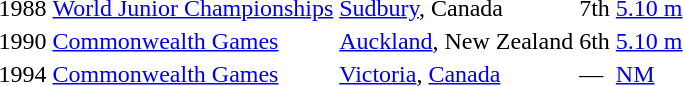<table>
<tr>
<td>1988</td>
<td><a href='#'>World Junior Championships</a></td>
<td><a href='#'>Sudbury</a>, Canada</td>
<td>7th</td>
<td><a href='#'>5.10 m</a></td>
</tr>
<tr>
<td>1990</td>
<td><a href='#'>Commonwealth Games</a></td>
<td><a href='#'>Auckland</a>, New Zealand</td>
<td>6th</td>
<td><a href='#'>5.10 m</a></td>
</tr>
<tr>
<td>1994</td>
<td><a href='#'>Commonwealth Games</a></td>
<td><a href='#'>Victoria</a>, <a href='#'>Canada</a></td>
<td>—</td>
<td><a href='#'>NM</a></td>
</tr>
</table>
